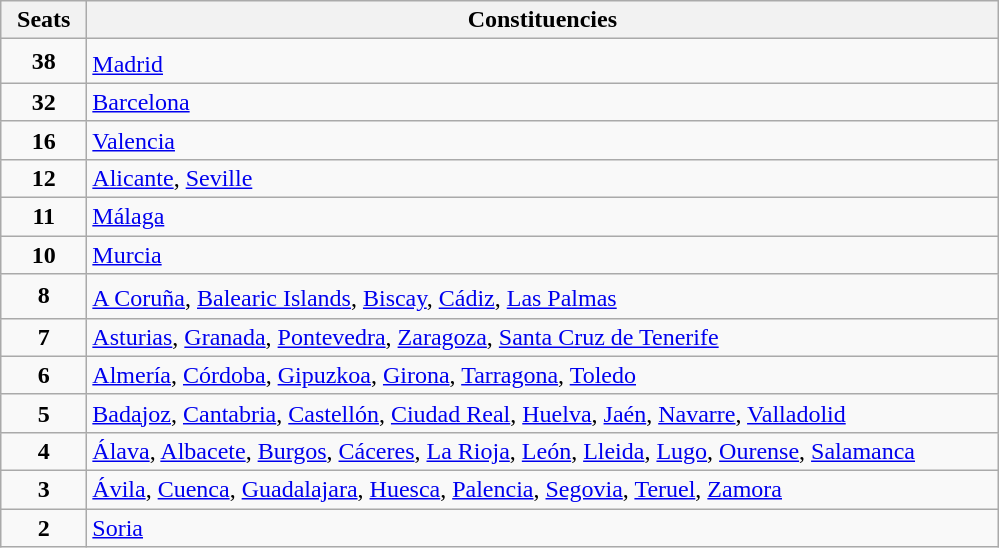<table class="wikitable" style="text-align:left;">
<tr>
<th width="50">Seats</th>
<th width="600">Constituencies</th>
</tr>
<tr>
<td align="center"><strong>38</strong></td>
<td><a href='#'>Madrid</a><sup></sup></td>
</tr>
<tr>
<td align="center"><strong>32</strong></td>
<td><a href='#'>Barcelona</a></td>
</tr>
<tr>
<td align="center"><strong>16</strong></td>
<td><a href='#'>Valencia</a></td>
</tr>
<tr>
<td align="center"><strong>12</strong></td>
<td><a href='#'>Alicante</a>, <a href='#'>Seville</a></td>
</tr>
<tr>
<td align="center"><strong>11</strong></td>
<td><a href='#'>Málaga</a></td>
</tr>
<tr>
<td align="center"><strong>10</strong></td>
<td><a href='#'>Murcia</a></td>
</tr>
<tr>
<td align="center"><strong>8</strong></td>
<td><a href='#'>A Coruña</a>, <a href='#'>Balearic Islands</a>, <a href='#'>Biscay</a>, <a href='#'>Cádiz</a><sup></sup>, <a href='#'>Las Palmas</a></td>
</tr>
<tr>
<td align="center"><strong>7</strong></td>
<td><a href='#'>Asturias</a>, <a href='#'>Granada</a>, <a href='#'>Pontevedra</a>, <a href='#'>Zaragoza</a>, <a href='#'>Santa Cruz de Tenerife</a></td>
</tr>
<tr>
<td align="center"><strong>6</strong></td>
<td><a href='#'>Almería</a>, <a href='#'>Córdoba</a>, <a href='#'>Gipuzkoa</a>, <a href='#'>Girona</a>, <a href='#'>Tarragona</a>, <a href='#'>Toledo</a></td>
</tr>
<tr>
<td align="center"><strong>5</strong></td>
<td><a href='#'>Badajoz</a>, <a href='#'>Cantabria</a>, <a href='#'>Castellón</a>, <a href='#'>Ciudad Real</a>, <a href='#'>Huelva</a>, <a href='#'>Jaén</a>, <a href='#'>Navarre</a>, <a href='#'>Valladolid</a></td>
</tr>
<tr>
<td align="center"><strong>4</strong></td>
<td><a href='#'>Álava</a>, <a href='#'>Albacete</a>, <a href='#'>Burgos</a>, <a href='#'>Cáceres</a>, <a href='#'>La Rioja</a>, <a href='#'>León</a>, <a href='#'>Lleida</a>, <a href='#'>Lugo</a>, <a href='#'>Ourense</a>, <a href='#'>Salamanca</a></td>
</tr>
<tr>
<td align="center"><strong>3</strong></td>
<td><a href='#'>Ávila</a>, <a href='#'>Cuenca</a>, <a href='#'>Guadalajara</a>, <a href='#'>Huesca</a>, <a href='#'>Palencia</a>, <a href='#'>Segovia</a>, <a href='#'>Teruel</a>, <a href='#'>Zamora</a></td>
</tr>
<tr>
<td align="center"><strong>2</strong></td>
<td><a href='#'>Soria</a></td>
</tr>
</table>
